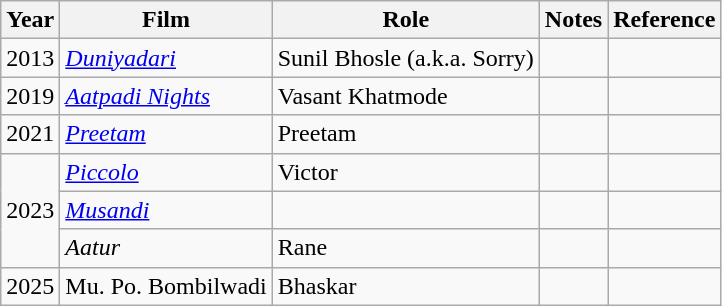<table class="wikitable sortable">
<tr>
<th>Year</th>
<th>Film</th>
<th>Role</th>
<th>Notes</th>
<th>Reference</th>
</tr>
<tr>
<td>2013</td>
<td><em><a href='#'>Duniyadari</a></em></td>
<td>Sunil Bhosle (a.k.a. Sorry)</td>
<td></td>
<td></td>
</tr>
<tr>
<td>2019</td>
<td><em><a href='#'>Aatpadi Nights</a></em></td>
<td>Vasant Khatmode</td>
<td></td>
<td></td>
</tr>
<tr>
<td>2021</td>
<td><em><a href='#'>Preetam</a></em></td>
<td>Preetam</td>
<td></td>
<td></td>
</tr>
<tr>
<td rowspan="3">2023</td>
<td><em><a href='#'>Piccolo</a></em></td>
<td>Victor</td>
<td></td>
<td></td>
</tr>
<tr>
<td><em><a href='#'>Musandi</a></em></td>
<td></td>
<td></td>
<td></td>
</tr>
<tr>
<td><em>Aatur</em></td>
<td>Rane</td>
<td></td>
<td></td>
</tr>
<tr>
<td>2025</td>
<td>Mu. Po. Bombilwadi</td>
<td>Bhaskar</td>
<td></td>
<td></td>
</tr>
</table>
